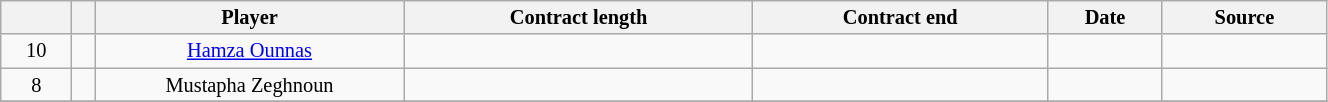<table class="wikitable sortable" style="width:70%; text-align:center; font-size:85%; text-align:centre;">
<tr>
<th></th>
<th></th>
<th scope="col" style="width:200px;">Player</th>
<th>Contract length</th>
<th>Contract end</th>
<th scope="col" style="width:70px;">Date</th>
<th>Source</th>
</tr>
<tr>
<td align=center>10</td>
<td align=center></td>
<td><a href='#'>Hamza Ounnas</a></td>
<td align=center></td>
<td align=center></td>
<td align=center></td>
<td align=center></td>
</tr>
<tr>
<td align=center>8</td>
<td align=center></td>
<td>Mustapha Zeghnoun</td>
<td align=center></td>
<td align=center></td>
<td align=center></td>
<td align=center></td>
</tr>
<tr>
</tr>
</table>
